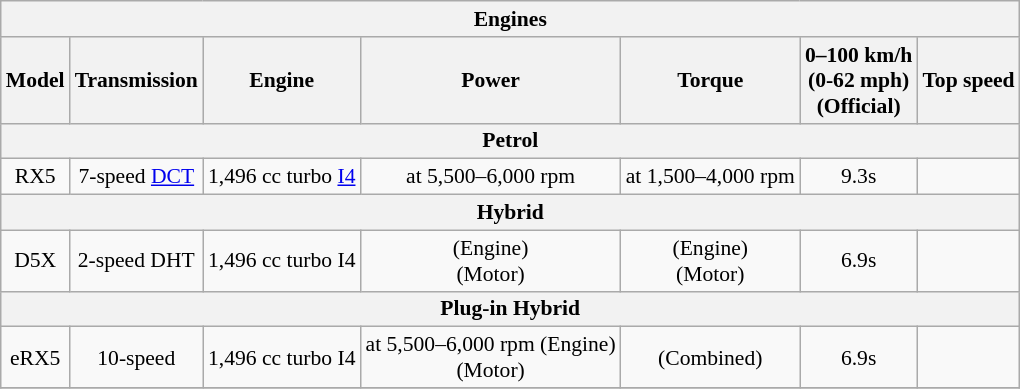<table class="wikitable" style="text-align:center; font-size:90%;">
<tr>
<th colspan=8>Engines</th>
</tr>
<tr style="background:#dcdcdc; text-align:center; vertical-align:middle;">
<th>Model</th>
<th>Transmission</th>
<th>Engine</th>
<th>Power</th>
<th>Torque</th>
<th>0–100 km/h<br>(0-62 mph)<br>(Official)</th>
<th>Top speed</th>
</tr>
<tr>
<th colspan=7>Petrol</th>
</tr>
<tr>
<td>RX5</td>
<td>7-speed <a href='#'>DCT</a></td>
<td>1,496 cc turbo <a href='#'>I4</a></td>
<td> at 5,500–6,000 rpm</td>
<td> at 1,500–4,000 rpm</td>
<td>9.3s</td>
<td></td>
</tr>
<tr>
<th colspan=7>Hybrid</th>
</tr>
<tr>
<td>D5X</td>
<td>2-speed DHT</td>
<td>1,496 cc turbo I4</td>
<td> (Engine)<br> (Motor)</td>
<td> (Engine)<br> (Motor)</td>
<td>6.9s</td>
<td></td>
</tr>
<tr>
<th colspan=7>Plug-in Hybrid</th>
</tr>
<tr>
<td>eRX5</td>
<td>10-speed</td>
<td>1,496 cc turbo I4</td>
<td> at 5,500–6,000 rpm (Engine)<br> (Motor)</td>
<td> (Combined)</td>
<td>6.9s</td>
<td></td>
</tr>
<tr>
</tr>
</table>
